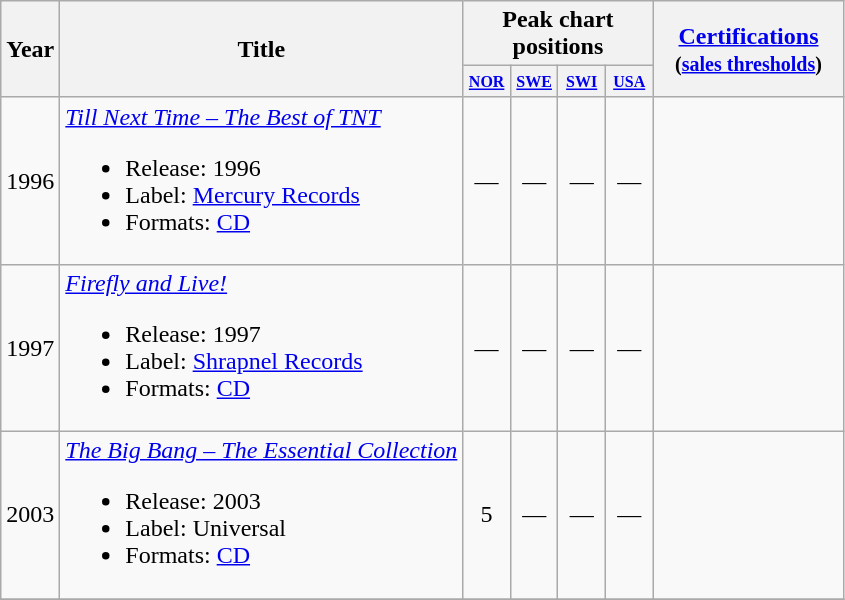<table class="wikitable">
<tr>
<th rowspan="2">Year</th>
<th rowspan="2">Title</th>
<th colspan="4">Peak chart positions</th>
<th rowspan="2" width="120"><a href='#'>Certifications</a><br><small>(<a href='#'>sales thresholds</a>)</small></th>
</tr>
<tr>
<th style="width:2em;font-size:80%"><small><a href='#'>NOR</a></small></th>
<th style="width:2em;font-size:80%"><small><a href='#'>SWE</a></small></th>
<th style="width:2em;font-size:80%"><small><a href='#'>SWI</a></small></th>
<th style="width:2em;font-size:80%"><small><a href='#'>USA</a></small></th>
</tr>
<tr>
<td rowspan="1" align="center">1996</td>
<td><em><a href='#'>Till Next Time – The Best of TNT</a></em><br><ul><li>Release:  1996</li><li>Label: <a href='#'>Mercury Records</a></li><li>Formats: <a href='#'>CD</a></li></ul></td>
<td align="center">—</td>
<td align="center">—</td>
<td align="center">—</td>
<td align="center">—</td>
<td></td>
</tr>
<tr>
<td rowspan="1" align="center">1997</td>
<td><em><a href='#'>Firefly and Live!</a></em><br><ul><li>Release:  1997</li><li>Label: <a href='#'>Shrapnel Records</a></li><li>Formats: <a href='#'>CD</a></li></ul></td>
<td align="center">—</td>
<td align="center">—</td>
<td align="center">—</td>
<td align="center">—</td>
<td></td>
</tr>
<tr>
<td rowspan="1" align="center">2003</td>
<td><em><a href='#'>The Big Bang – The Essential Collection</a></em><br><ul><li>Release:  2003</li><li>Label: Universal</li><li>Formats: <a href='#'>CD</a></li></ul></td>
<td align="center">5</td>
<td align="center">—</td>
<td align="center">—</td>
<td align="center">—</td>
<td></td>
</tr>
<tr>
</tr>
</table>
